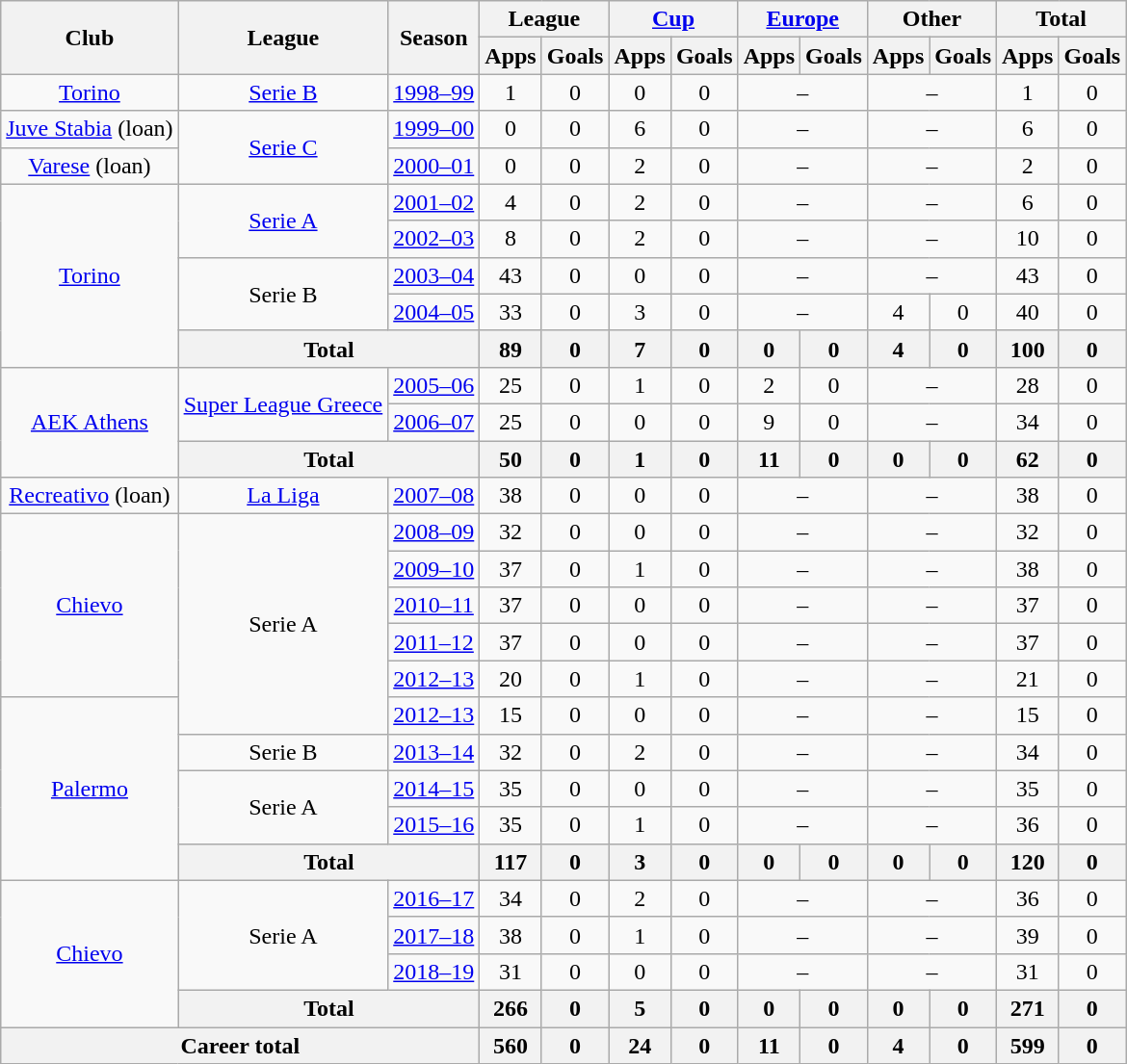<table class="wikitable" style="text-align: center;">
<tr>
<th rowspan="2">Club</th>
<th rowspan="2">League</th>
<th rowspan="2">Season</th>
<th colspan="2">League</th>
<th colspan="2"><a href='#'>Cup</a></th>
<th colspan="2"><a href='#'>Europe</a></th>
<th colspan="2">Other</th>
<th colspan="2">Total</th>
</tr>
<tr>
<th>Apps</th>
<th>Goals</th>
<th>Apps</th>
<th>Goals</th>
<th>Apps</th>
<th>Goals</th>
<th>Apps</th>
<th>Goals</th>
<th>Apps</th>
<th>Goals</th>
</tr>
<tr>
<td><a href='#'>Torino</a></td>
<td><a href='#'>Serie B</a></td>
<td><a href='#'>1998–99</a></td>
<td>1</td>
<td>0</td>
<td>0</td>
<td>0</td>
<td colspan="2">–</td>
<td colspan="2">–</td>
<td>1</td>
<td>0</td>
</tr>
<tr>
<td><a href='#'>Juve Stabia</a> (loan)</td>
<td rowspan="2"><a href='#'>Serie C</a></td>
<td><a href='#'>1999–00</a></td>
<td>0</td>
<td>0</td>
<td>6</td>
<td>0</td>
<td colspan="2">–</td>
<td colspan="2">–</td>
<td>6</td>
<td>0</td>
</tr>
<tr>
<td><a href='#'>Varese</a> (loan)</td>
<td><a href='#'>2000–01</a></td>
<td>0</td>
<td>0</td>
<td>2</td>
<td>0</td>
<td colspan="2">–</td>
<td colspan="2">–</td>
<td>2</td>
<td>0</td>
</tr>
<tr>
<td rowspan="5"><a href='#'>Torino</a></td>
<td rowspan="2"><a href='#'>Serie A</a></td>
<td><a href='#'>2001–02</a></td>
<td>4</td>
<td>0</td>
<td>2</td>
<td>0</td>
<td colspan="2">–</td>
<td colspan="2">–</td>
<td>6</td>
<td>0</td>
</tr>
<tr>
<td><a href='#'>2002–03</a></td>
<td>8</td>
<td>0</td>
<td>2</td>
<td>0</td>
<td colspan="2">–</td>
<td colspan="2">–</td>
<td>10</td>
<td>0</td>
</tr>
<tr>
<td rowspan="2">Serie B</td>
<td><a href='#'>2003–04</a></td>
<td>43</td>
<td>0</td>
<td>0</td>
<td>0</td>
<td colspan="2">–</td>
<td colspan="2">–</td>
<td>43</td>
<td>0</td>
</tr>
<tr>
<td><a href='#'>2004–05</a></td>
<td>33</td>
<td>0</td>
<td>3</td>
<td>0</td>
<td colspan="2">–</td>
<td>4</td>
<td>0</td>
<td>40</td>
<td>0</td>
</tr>
<tr>
<th colspan="2">Total</th>
<th>89</th>
<th>0</th>
<th>7</th>
<th>0</th>
<th>0</th>
<th>0</th>
<th>4</th>
<th>0</th>
<th>100</th>
<th>0</th>
</tr>
<tr>
<td rowspan="3"><a href='#'>AEK Athens</a></td>
<td rowspan="2"><a href='#'>Super League Greece</a></td>
<td><a href='#'>2005–06</a></td>
<td>25</td>
<td>0</td>
<td>1</td>
<td>0</td>
<td>2</td>
<td>0</td>
<td colspan="2">–</td>
<td>28</td>
<td>0</td>
</tr>
<tr>
<td><a href='#'>2006–07</a></td>
<td>25</td>
<td>0</td>
<td>0</td>
<td>0</td>
<td>9</td>
<td>0</td>
<td colspan="2">–</td>
<td>34</td>
<td>0</td>
</tr>
<tr>
<th colspan="2">Total</th>
<th>50</th>
<th>0</th>
<th>1</th>
<th>0</th>
<th>11</th>
<th>0</th>
<th>0</th>
<th>0</th>
<th>62</th>
<th>0</th>
</tr>
<tr>
<td><a href='#'>Recreativo</a> (loan)</td>
<td><a href='#'>La Liga</a></td>
<td><a href='#'>2007–08</a></td>
<td>38</td>
<td>0</td>
<td>0</td>
<td>0</td>
<td colspan="2">–</td>
<td colspan="2">–</td>
<td>38</td>
<td>0</td>
</tr>
<tr>
<td rowspan="5"><a href='#'>Chievo</a></td>
<td rowspan="6">Serie A</td>
<td><a href='#'>2008–09</a></td>
<td>32</td>
<td>0</td>
<td>0</td>
<td>0</td>
<td colspan="2">–</td>
<td colspan="2">–</td>
<td>32</td>
<td>0</td>
</tr>
<tr>
<td><a href='#'>2009–10</a></td>
<td>37</td>
<td>0</td>
<td>1</td>
<td>0</td>
<td colspan="2">–</td>
<td colspan="2">–</td>
<td>38</td>
<td>0</td>
</tr>
<tr>
<td><a href='#'>2010–11</a></td>
<td>37</td>
<td>0</td>
<td>0</td>
<td>0</td>
<td colspan="2">–</td>
<td colspan="2">–</td>
<td>37</td>
<td>0</td>
</tr>
<tr>
<td><a href='#'>2011–12</a></td>
<td>37</td>
<td>0</td>
<td>0</td>
<td>0</td>
<td colspan="2">–</td>
<td colspan="2">–</td>
<td>37</td>
<td>0</td>
</tr>
<tr>
<td><a href='#'>2012–13</a></td>
<td>20</td>
<td>0</td>
<td>1</td>
<td>0</td>
<td colspan="2">–</td>
<td colspan="2">–</td>
<td>21</td>
<td>0</td>
</tr>
<tr>
<td rowspan="5"><a href='#'>Palermo</a></td>
<td><a href='#'>2012–13</a></td>
<td>15</td>
<td>0</td>
<td>0</td>
<td>0</td>
<td colspan="2">–</td>
<td colspan="2">–</td>
<td>15</td>
<td>0</td>
</tr>
<tr>
<td>Serie B</td>
<td><a href='#'>2013–14</a></td>
<td>32</td>
<td>0</td>
<td>2</td>
<td>0</td>
<td colspan="2">–</td>
<td colspan="2">–</td>
<td>34</td>
<td>0</td>
</tr>
<tr>
<td rowspan="2">Serie A</td>
<td><a href='#'>2014–15</a></td>
<td>35</td>
<td>0</td>
<td>0</td>
<td>0</td>
<td colspan="2">–</td>
<td colspan="2">–</td>
<td>35</td>
<td>0</td>
</tr>
<tr>
<td><a href='#'>2015–16</a></td>
<td>35</td>
<td>0</td>
<td>1</td>
<td>0</td>
<td colspan="2">–</td>
<td colspan="2">–</td>
<td>36</td>
<td>0</td>
</tr>
<tr>
<th colspan="2">Total</th>
<th>117</th>
<th>0</th>
<th>3</th>
<th>0</th>
<th>0</th>
<th>0</th>
<th>0</th>
<th>0</th>
<th>120</th>
<th>0</th>
</tr>
<tr>
<td rowspan="4"><a href='#'>Chievo</a></td>
<td rowspan="3">Serie A</td>
<td><a href='#'>2016–17</a></td>
<td>34</td>
<td>0</td>
<td>2</td>
<td>0</td>
<td colspan="2">–</td>
<td colspan="2">–</td>
<td>36</td>
<td>0</td>
</tr>
<tr>
<td><a href='#'>2017–18</a></td>
<td>38</td>
<td>0</td>
<td>1</td>
<td>0</td>
<td colspan="2">–</td>
<td colspan="2">–</td>
<td>39</td>
<td>0</td>
</tr>
<tr>
<td><a href='#'>2018–19</a></td>
<td>31</td>
<td>0</td>
<td>0</td>
<td>0</td>
<td colspan="2">–</td>
<td colspan="2">–</td>
<td>31</td>
<td>0</td>
</tr>
<tr>
<th colspan="2">Total</th>
<th>266</th>
<th>0</th>
<th>5</th>
<th>0</th>
<th>0</th>
<th>0</th>
<th>0</th>
<th>0</th>
<th>271</th>
<th>0</th>
</tr>
<tr>
<th colspan="3">Career total</th>
<th>560</th>
<th>0</th>
<th>24</th>
<th>0</th>
<th>11</th>
<th>0</th>
<th>4</th>
<th>0</th>
<th>599</th>
<th>0</th>
</tr>
</table>
